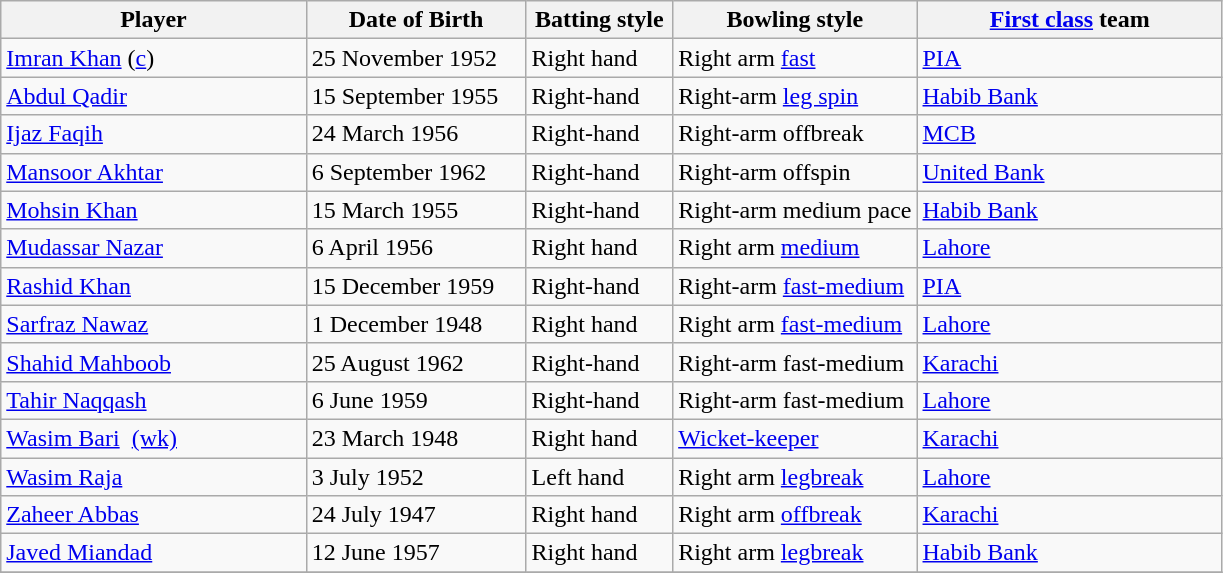<table class="wikitable">
<tr>
<th width="25%">Player</th>
<th width="18%">Date of Birth</th>
<th width="12%">Batting style</th>
<th width="20%">Bowling style</th>
<th width="25%"><a href='#'>First class</a> team</th>
</tr>
<tr>
<td><a href='#'>Imran Khan</a> (<a href='#'>c</a>)</td>
<td>25 November 1952</td>
<td>Right hand</td>
<td>Right arm <a href='#'>fast</a></td>
<td> <a href='#'>PIA</a></td>
</tr>
<tr>
<td><a href='#'>Abdul Qadir</a></td>
<td>15 September 1955</td>
<td>Right-hand</td>
<td>Right-arm <a href='#'>leg spin</a></td>
<td> <a href='#'>Habib Bank</a></td>
</tr>
<tr>
<td><a href='#'>Ijaz Faqih</a></td>
<td>24 March 1956</td>
<td>Right-hand</td>
<td>Right-arm offbreak</td>
<td> <a href='#'>MCB</a></td>
</tr>
<tr>
<td><a href='#'>Mansoor Akhtar</a></td>
<td>6 September 1962</td>
<td>Right-hand</td>
<td>Right-arm offspin</td>
<td> <a href='#'>United Bank</a></td>
</tr>
<tr>
<td><a href='#'>Mohsin Khan</a></td>
<td>15 March 1955</td>
<td>Right-hand</td>
<td>Right-arm medium pace</td>
<td> <a href='#'>Habib Bank</a></td>
</tr>
<tr>
<td><a href='#'>Mudassar Nazar</a></td>
<td>6 April 1956</td>
<td>Right hand</td>
<td>Right arm <a href='#'>medium</a></td>
<td> <a href='#'>Lahore</a></td>
</tr>
<tr>
<td><a href='#'>Rashid Khan</a></td>
<td>15 December 1959</td>
<td>Right-hand</td>
<td>Right-arm <a href='#'>fast-medium</a></td>
<td>   <a href='#'>PIA</a></td>
</tr>
<tr>
<td><a href='#'>Sarfraz Nawaz</a></td>
<td>1 December 1948</td>
<td>Right hand</td>
<td>Right arm <a href='#'>fast-medium</a></td>
<td> <a href='#'>Lahore</a></td>
</tr>
<tr>
<td><a href='#'>Shahid Mahboob</a></td>
<td>25 August 1962</td>
<td>Right-hand</td>
<td>Right-arm fast-medium</td>
<td> <a href='#'>Karachi</a></td>
</tr>
<tr>
<td><a href='#'>Tahir Naqqash</a></td>
<td>6 June 1959</td>
<td>Right-hand</td>
<td>Right-arm fast-medium</td>
<td> <a href='#'>Lahore</a></td>
</tr>
<tr>
<td><a href='#'>Wasim Bari</a>  <a href='#'>(wk)</a></td>
<td>23 March 1948</td>
<td>Right hand</td>
<td><a href='#'>Wicket-keeper</a></td>
<td> <a href='#'>Karachi</a></td>
</tr>
<tr>
<td><a href='#'>Wasim Raja</a></td>
<td>3 July 1952</td>
<td>Left hand</td>
<td>Right arm <a href='#'>legbreak</a></td>
<td> <a href='#'>Lahore</a></td>
</tr>
<tr>
<td><a href='#'>Zaheer Abbas</a></td>
<td>24 July 1947</td>
<td>Right hand</td>
<td>Right arm <a href='#'>offbreak</a></td>
<td> <a href='#'>Karachi</a></td>
</tr>
<tr>
<td><a href='#'>Javed Miandad</a></td>
<td>12 June 1957</td>
<td>Right hand</td>
<td>Right arm <a href='#'>legbreak</a></td>
<td> <a href='#'>Habib Bank</a></td>
</tr>
<tr>
</tr>
</table>
